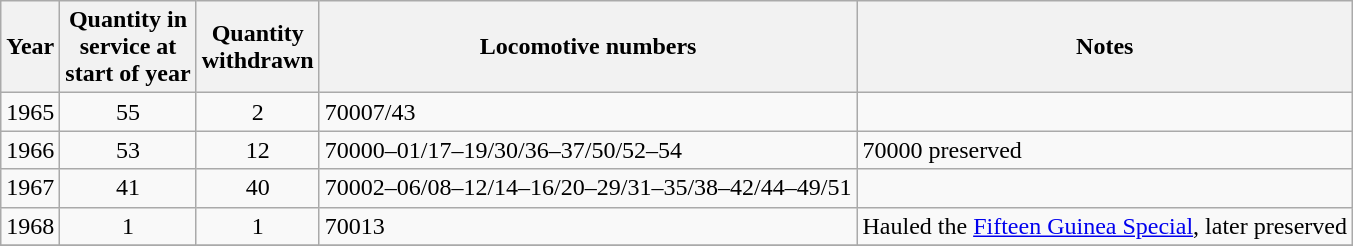<table class="wikitable" style="text-align:center">
<tr>
<th>Year</th>
<th>Quantity in<br>service at<br>start of year</th>
<th>Quantity<br>withdrawn</th>
<th>Locomotive numbers</th>
<th>Notes</th>
</tr>
<tr>
<td>1965</td>
<td>55</td>
<td>2</td>
<td align=left>70007/43</td>
<td align=left></td>
</tr>
<tr>
<td>1966</td>
<td>53</td>
<td>12</td>
<td align=left>70000–01/17–19/30/36–37/50/52–54</td>
<td align=left>70000 preserved</td>
</tr>
<tr>
<td>1967</td>
<td>41</td>
<td>40</td>
<td align=left>70002–06/08–12/14–16/20–29/31–35/38–42/44–49/51</td>
<td></td>
</tr>
<tr>
<td>1968</td>
<td>1</td>
<td>1</td>
<td align=left>70013</td>
<td align=left>Hauled the <a href='#'>Fifteen Guinea Special</a>, later preserved</td>
</tr>
<tr>
</tr>
</table>
